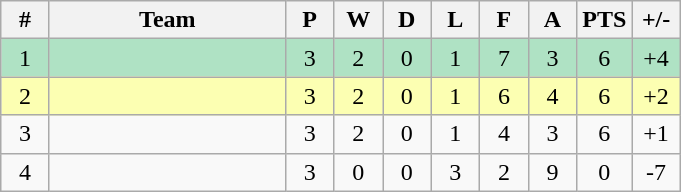<table class="wikitable" border="1">
<tr>
<th width="25">#</th>
<th width="150">Team</th>
<th width="25">P</th>
<th width="25">W</th>
<th width="25">D</th>
<th width="25">L</th>
<th width="25">F</th>
<th width="25">A</th>
<th width="25">PTS</th>
<th width="25">+/-</th>
</tr>
<tr bgcolor="AFE2C4">
<td align="center">1</td>
<td></td>
<td align="center">3</td>
<td align="center">2</td>
<td align="center">0</td>
<td align="center">1</td>
<td align="center">7</td>
<td align="center">3</td>
<td align="center">6</td>
<td align="center">+4</td>
</tr>
<tr bgcolor="FCFFB2">
<td align="center">2</td>
<td></td>
<td align="center">3</td>
<td align="center">2</td>
<td align="center">0</td>
<td align="center">1</td>
<td align="center">6</td>
<td align="center">4</td>
<td align="center">6</td>
<td align="center">+2</td>
</tr>
<tr>
<td align="center">3</td>
<td></td>
<td align="center">3</td>
<td align="center">2</td>
<td align="center">0</td>
<td align="center">1</td>
<td align="center">4</td>
<td align="center">3</td>
<td align="center">6</td>
<td align="center">+1</td>
</tr>
<tr>
<td align="center">4</td>
<td></td>
<td align="center">3</td>
<td align="center">0</td>
<td align="center">0</td>
<td align="center">3</td>
<td align="center">2</td>
<td align="center">9</td>
<td align="center">0</td>
<td align="center">-7</td>
</tr>
</table>
